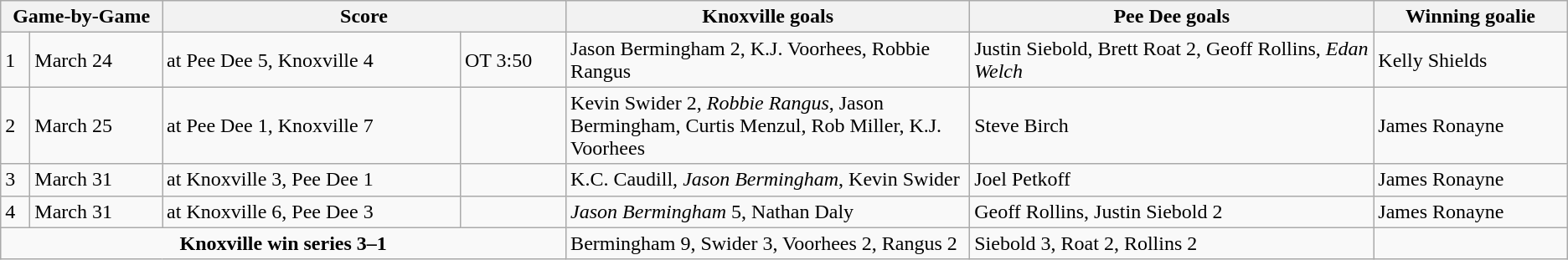<table class="wikitable">
<tr>
<th width=10% colspan=2>Game-by-Game</th>
<th width=25% colspan=2>Score</th>
<th width=25%>Knoxville goals</th>
<th width=25%>Pee Dee goals</th>
<th width=12%>Winning goalie</th>
</tr>
<tr>
<td>1</td>
<td>March 24</td>
<td>at Pee Dee 5, Knoxville 4</td>
<td>OT 3:50</td>
<td>Jason Bermingham 2, K.J. Voorhees, Robbie Rangus</td>
<td>Justin Siebold, Brett Roat 2, Geoff Rollins, <em>Edan Welch</em></td>
<td>Kelly Shields</td>
</tr>
<tr>
<td>2</td>
<td>March 25</td>
<td>at Pee Dee 1, Knoxville 7</td>
<td></td>
<td>Kevin Swider 2, <em>Robbie Rangus</em>, Jason Bermingham, Curtis Menzul, Rob Miller, K.J. Voorhees</td>
<td>Steve Birch</td>
<td>James Ronayne</td>
</tr>
<tr>
<td>3</td>
<td>March 31</td>
<td>at Knoxville 3, Pee Dee 1</td>
<td></td>
<td>K.C. Caudill, <em>Jason Bermingham</em>, Kevin Swider</td>
<td>Joel Petkoff</td>
<td>James Ronayne</td>
</tr>
<tr>
<td>4</td>
<td>March 31</td>
<td>at Knoxville 6, Pee Dee 3</td>
<td></td>
<td><em>Jason Bermingham</em> 5, Nathan Daly</td>
<td>Geoff Rollins, Justin Siebold 2</td>
<td>James Ronayne</td>
</tr>
<tr>
<td colspan=4 align="center"><strong>Knoxville win series 3–1</strong></td>
<td>Bermingham 9, Swider 3, Voorhees 2, Rangus 2</td>
<td>Siebold 3, Roat 2, Rollins 2</td>
</tr>
</table>
